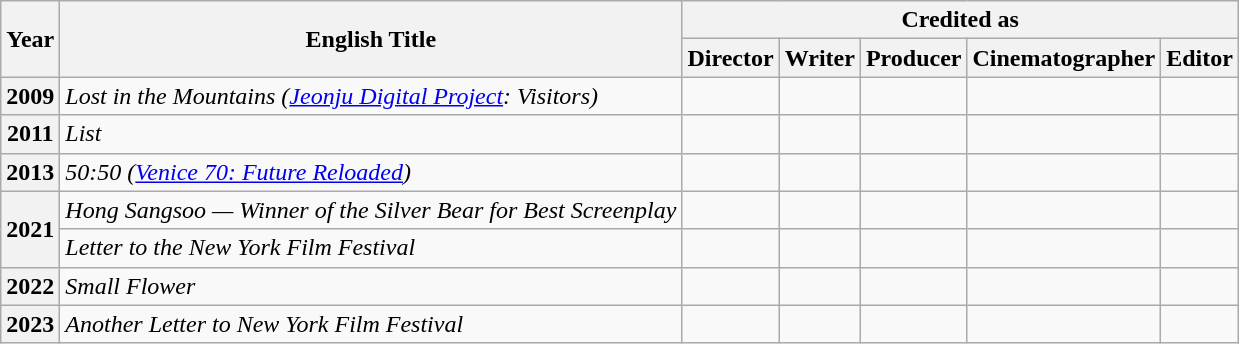<table class="wikitable">
<tr>
<th rowspan="2">Year</th>
<th rowspan="2">English Title</th>
<th colspan="5">Credited as</th>
</tr>
<tr>
<th>Director</th>
<th>Writer</th>
<th>Producer</th>
<th>Cinematographer</th>
<th>Editor</th>
</tr>
<tr>
<th>2009</th>
<td><em>Lost in the Mountains (<a href='#'>Jeonju Digital Project</a>: Visitors)</em></td>
<td></td>
<td></td>
<td></td>
<td></td>
<td></td>
</tr>
<tr>
<th>2011</th>
<td><em>List</em></td>
<td></td>
<td></td>
<td></td>
<td></td>
<td></td>
</tr>
<tr>
<th>2013</th>
<td><em>50:50 (<a href='#'>Venice 70: Future Reloaded</a>)</em></td>
<td></td>
<td></td>
<td></td>
<td></td>
<td></td>
</tr>
<tr>
<th rowspan="2">2021</th>
<td><em>Hong Sangsoo — Winner of the Silver Bear for Best Screenplay</em></td>
<td></td>
<td></td>
<td></td>
<td></td>
<td></td>
</tr>
<tr>
<td><em>Letter to the New York Film Festival</em></td>
<td></td>
<td></td>
<td></td>
<td></td>
<td></td>
</tr>
<tr>
<th>2022</th>
<td><em>Small Flower</em></td>
<td></td>
<td></td>
<td></td>
<td></td>
<td></td>
</tr>
<tr>
<th>2023</th>
<td><em>Another Letter to New York Film Festival</em></td>
<td></td>
<td></td>
<td></td>
<td></td>
<td></td>
</tr>
</table>
